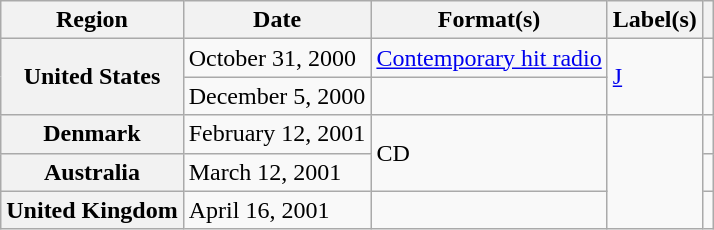<table class="wikitable plainrowheaders">
<tr>
<th scope="col">Region</th>
<th scope="col">Date</th>
<th scope="col">Format(s)</th>
<th scope="col">Label(s)</th>
<th scope="col"></th>
</tr>
<tr>
<th scope="row" rowspan="2">United States</th>
<td>October 31, 2000</td>
<td><a href='#'>Contemporary hit radio</a></td>
<td rowspan="2"><a href='#'>J</a></td>
<td></td>
</tr>
<tr>
<td>December 5, 2000</td>
<td></td>
<td></td>
</tr>
<tr>
<th scope="row">Denmark</th>
<td>February 12, 2001</td>
<td rowspan="2">CD</td>
<td rowspan="3"></td>
<td></td>
</tr>
<tr>
<th scope="row">Australia</th>
<td>March 12, 2001</td>
<td></td>
</tr>
<tr>
<th scope="row">United Kingdom</th>
<td>April 16, 2001</td>
<td></td>
<td></td>
</tr>
</table>
